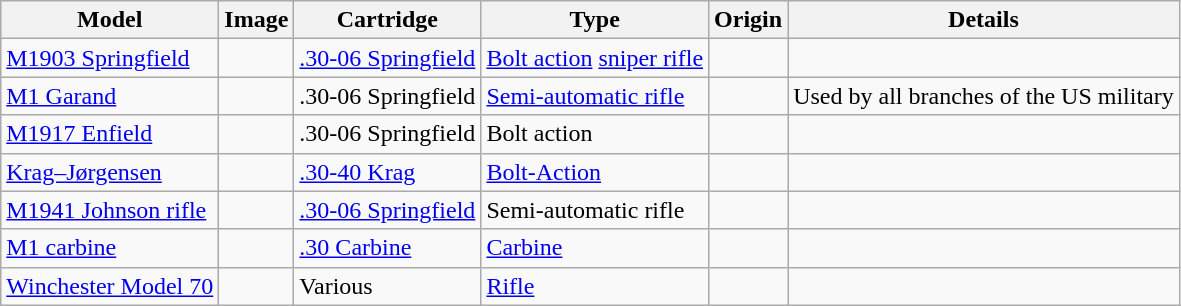<table class="wikitable">
<tr>
<th>Model</th>
<th>Image</th>
<th>Cartridge</th>
<th>Type</th>
<th>Origin</th>
<th>Details</th>
</tr>
<tr>
<td><a href='#'>M1903 Springfield</a></td>
<td></td>
<td><a href='#'>.30-06 Springfield</a></td>
<td><a href='#'>Bolt action</a> <a href='#'>sniper rifle</a></td>
<td></td>
<td></td>
</tr>
<tr>
<td><a href='#'>M1 Garand</a></td>
<td></td>
<td>.30-06 Springfield</td>
<td><a href='#'>Semi-automatic rifle</a></td>
<td></td>
<td>Used by all branches of the US military</td>
</tr>
<tr>
<td><a href='#'>M1917 Enfield</a></td>
<td></td>
<td>.30-06 Springfield</td>
<td>Bolt action</td>
<td></td>
<td></td>
</tr>
<tr>
<td><a href='#'> Krag–Jørgensen</a></td>
<td></td>
<td><a href='#'>.30-40 Krag</a></td>
<td><a href='#'>Bolt-Action</a></td>
<td></td>
</tr>
<tr>
<td><a href='#'>M1941 Johnson rifle</a></td>
<td></td>
<td><a href='#'>.30-06 Springfield</a></td>
<td>Semi-automatic rifle</td>
<td></td>
<td></td>
</tr>
<tr>
<td><a href='#'>M1 carbine</a></td>
<td></td>
<td><a href='#'>.30 Carbine</a></td>
<td><a href='#'>Carbine</a></td>
<td></td>
<td></td>
</tr>
<tr>
<td><a href='#'>Winchester Model 70</a></td>
<td></td>
<td>Various</td>
<td><a href='#'>Rifle</a></td>
<td></td>
<td></td>
</tr>
</table>
